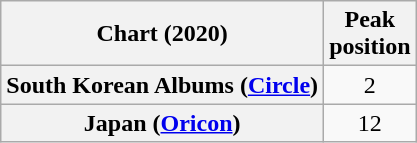<table class="wikitable plainrowheaders" style="text-align:center">
<tr>
<th scope="col">Chart (2020)</th>
<th scope="col">Peak<br>position</th>
</tr>
<tr>
<th scope="row">South Korean Albums (<a href='#'>Circle</a>)</th>
<td>2</td>
</tr>
<tr>
<th scope="row">Japan (<a href='#'>Oricon</a>)</th>
<td>12</td>
</tr>
</table>
